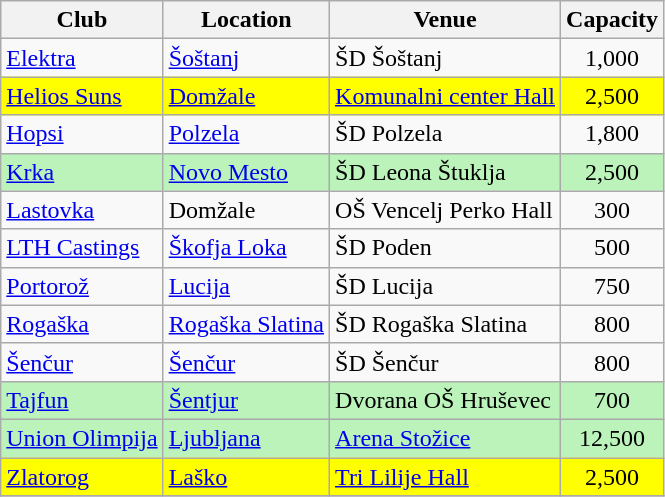<table class="wikitable sortable">
<tr>
<th>Club</th>
<th>Location</th>
<th>Venue</th>
<th>Capacity</th>
</tr>
<tr>
<td><a href='#'>Elektra</a></td>
<td><a href='#'>Šoštanj</a></td>
<td>ŠD Šoštanj</td>
<td align=center>1,000</td>
</tr>
<tr bgcolor=yellow>
<td><a href='#'>Helios Suns</a></td>
<td><a href='#'>Domžale</a></td>
<td><a href='#'>Komunalni center Hall</a></td>
<td align=center>2,500</td>
</tr>
<tr>
<td><a href='#'>Hopsi</a></td>
<td><a href='#'>Polzela</a></td>
<td>ŠD Polzela</td>
<td align=center>1,800</td>
</tr>
<tr bgcolor="#bbf3bb">
<td><a href='#'>Krka</a></td>
<td><a href='#'>Novo Mesto</a></td>
<td>ŠD Leona Štuklja</td>
<td align=center>2,500</td>
</tr>
<tr>
<td><a href='#'>Lastovka</a></td>
<td>Domžale</td>
<td>OŠ Vencelj Perko Hall</td>
<td align=center>300</td>
</tr>
<tr>
<td><a href='#'>LTH Castings</a></td>
<td><a href='#'>Škofja Loka</a></td>
<td>ŠD Poden</td>
<td align=center>500</td>
</tr>
<tr>
<td><a href='#'>Portorož</a></td>
<td><a href='#'>Lucija</a></td>
<td>ŠD Lucija</td>
<td align=center>750</td>
</tr>
<tr>
<td><a href='#'>Rogaška</a></td>
<td><a href='#'>Rogaška Slatina</a></td>
<td>ŠD Rogaška Slatina</td>
<td align=center>800</td>
</tr>
<tr>
<td><a href='#'>Šenčur</a></td>
<td><a href='#'>Šenčur</a></td>
<td>ŠD Šenčur</td>
<td align=center>800</td>
</tr>
<tr bgcolor="#bbf3bb">
<td><a href='#'>Tajfun</a></td>
<td><a href='#'>Šentjur</a></td>
<td>Dvorana OŠ Hruševec</td>
<td align=center>700</td>
</tr>
<tr bgcolor="#bbf3bb">
<td><a href='#'>Union Olimpija</a></td>
<td><a href='#'>Ljubljana</a></td>
<td><a href='#'>Arena Stožice</a></td>
<td align=center>12,500</td>
</tr>
<tr bgcolor=yellow>
<td><a href='#'>Zlatorog</a></td>
<td><a href='#'>Laško</a></td>
<td><a href='#'>Tri Lilije Hall</a></td>
<td align=center>2,500</td>
</tr>
<tr>
</tr>
</table>
